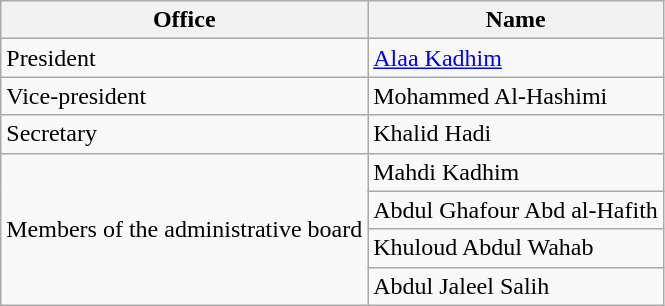<table class="wikitable">
<tr>
<th>Office</th>
<th>Name</th>
</tr>
<tr>
<td>President</td>
<td><a href='#'>Alaa Kadhim</a></td>
</tr>
<tr>
<td>Vice-president</td>
<td>Mohammed Al-Hashimi</td>
</tr>
<tr>
<td>Secretary</td>
<td>Khalid Hadi</td>
</tr>
<tr>
<td rowspan="4">Members of the administrative board</td>
<td>Mahdi Kadhim</td>
</tr>
<tr>
<td>Abdul Ghafour Abd al-Hafith</td>
</tr>
<tr>
<td>Khuloud Abdul Wahab</td>
</tr>
<tr>
<td>Abdul Jaleel Salih</td>
</tr>
</table>
